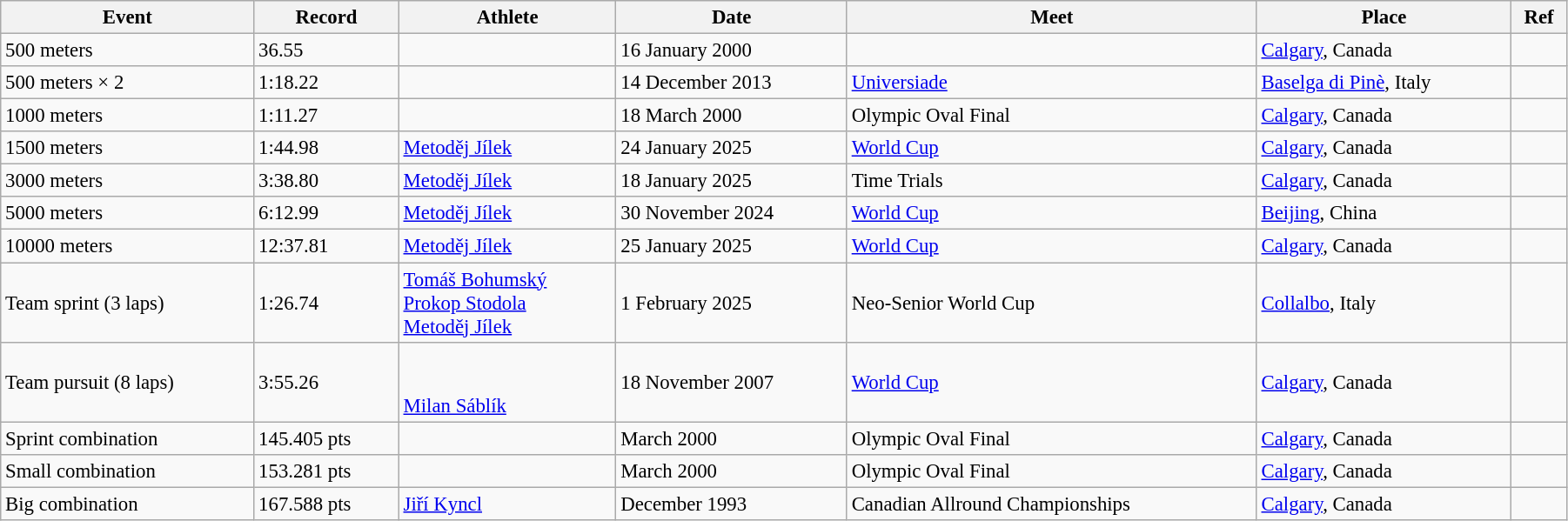<table class="wikitable" style="font-size:95%; width: 95%;">
<tr>
<th>Event</th>
<th>Record</th>
<th>Athlete</th>
<th>Date</th>
<th>Meet</th>
<th>Place</th>
<th>Ref</th>
</tr>
<tr>
<td>500 meters</td>
<td>36.55</td>
<td></td>
<td>16 January 2000</td>
<td></td>
<td><a href='#'>Calgary</a>, Canada</td>
<td></td>
</tr>
<tr>
<td>500 meters × 2</td>
<td>1:18.22</td>
<td></td>
<td>14 December 2013</td>
<td><a href='#'>Universiade</a></td>
<td><a href='#'>Baselga di Pinè</a>, Italy</td>
<td></td>
</tr>
<tr>
<td>1000 meters</td>
<td>1:11.27</td>
<td></td>
<td>18 March 2000</td>
<td>Olympic Oval Final</td>
<td><a href='#'>Calgary</a>, Canada</td>
<td></td>
</tr>
<tr>
<td>1500 meters</td>
<td>1:44.98</td>
<td><a href='#'>Metoděj Jílek</a></td>
<td>24 January 2025</td>
<td><a href='#'>World Cup</a></td>
<td><a href='#'>Calgary</a>, Canada</td>
<td></td>
</tr>
<tr>
<td>3000 meters</td>
<td>3:38.80</td>
<td><a href='#'>Metoděj Jílek</a></td>
<td>18 January 2025</td>
<td>Time Trials</td>
<td><a href='#'>Calgary</a>, Canada</td>
<td></td>
</tr>
<tr>
<td>5000 meters</td>
<td>6:12.99</td>
<td><a href='#'>Metoděj Jílek</a></td>
<td>30 November 2024</td>
<td><a href='#'>World Cup</a></td>
<td><a href='#'>Beijing</a>, China</td>
<td></td>
</tr>
<tr>
<td>10000 meters</td>
<td>12:37.81</td>
<td><a href='#'>Metoděj Jílek</a></td>
<td>25 January 2025</td>
<td><a href='#'>World Cup</a></td>
<td><a href='#'>Calgary</a>, Canada</td>
<td></td>
</tr>
<tr>
<td>Team sprint (3 laps)</td>
<td>1:26.74</td>
<td><a href='#'>Tomáš Bohumský</a><br><a href='#'>Prokop Stodola</a><br><a href='#'>Metoděj Jílek</a></td>
<td>1 February 2025</td>
<td>Neo-Senior World Cup</td>
<td><a href='#'>Collalbo</a>, Italy</td>
<td></td>
</tr>
<tr>
<td>Team pursuit (8 laps)</td>
<td>3:55.26</td>
<td><br><br><a href='#'>Milan Sáblík</a></td>
<td>18 November 2007</td>
<td><a href='#'>World Cup</a></td>
<td><a href='#'>Calgary</a>, Canada</td>
<td></td>
</tr>
<tr>
<td>Sprint combination</td>
<td>145.405 pts</td>
<td></td>
<td>March 2000</td>
<td>Olympic Oval Final</td>
<td><a href='#'>Calgary</a>, Canada</td>
<td></td>
</tr>
<tr>
<td>Small combination</td>
<td>153.281 pts</td>
<td></td>
<td>March 2000</td>
<td>Olympic Oval Final</td>
<td><a href='#'>Calgary</a>, Canada</td>
<td></td>
</tr>
<tr>
<td>Big combination</td>
<td>167.588 pts</td>
<td><a href='#'>Jiří Kyncl</a></td>
<td>December 1993</td>
<td>Canadian Allround Championships</td>
<td><a href='#'>Calgary</a>, Canada</td>
<td></td>
</tr>
</table>
